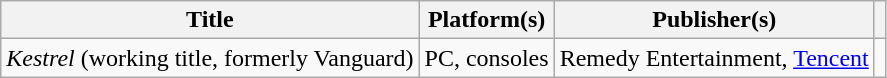<table class="wikitable sortable plainrowheaders">
<tr>
<th scope="col">Title</th>
<th scope="col">Platform(s)</th>
<th scope="col">Publisher(s)</th>
<th></th>
</tr>
<tr>
<td><em>Kestrel</em> (working title, formerly Vanguard)</td>
<td>PC, consoles</td>
<td>Remedy Entertainment, <a href='#'>Tencent</a></td>
<td></td>
</tr>
</table>
